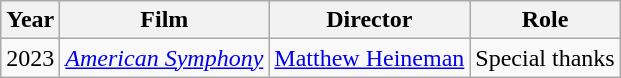<table class="wikitable">
<tr>
<th>Year</th>
<th>Film</th>
<th>Director</th>
<th>Role</th>
</tr>
<tr>
<td>2023</td>
<td><em><a href='#'>American Symphony</a></em></td>
<td><a href='#'>Matthew Heineman</a></td>
<td>Special thanks</td>
</tr>
</table>
